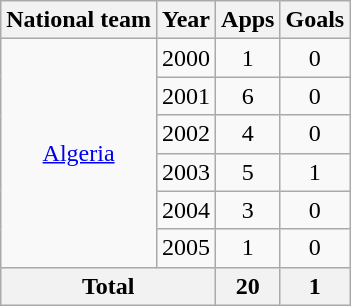<table class="wikitable" style="text-align:center">
<tr>
<th>National team</th>
<th>Year</th>
<th>Apps</th>
<th>Goals</th>
</tr>
<tr>
<td rowspan="6"><a href='#'>Algeria</a></td>
<td>2000</td>
<td>1</td>
<td>0</td>
</tr>
<tr>
<td>2001</td>
<td>6</td>
<td>0</td>
</tr>
<tr>
<td>2002</td>
<td>4</td>
<td>0</td>
</tr>
<tr>
<td>2003</td>
<td>5</td>
<td>1</td>
</tr>
<tr>
<td>2004</td>
<td>3</td>
<td>0</td>
</tr>
<tr>
<td>2005</td>
<td>1</td>
<td>0</td>
</tr>
<tr>
<th colspan="2">Total</th>
<th>20</th>
<th>1</th>
</tr>
</table>
